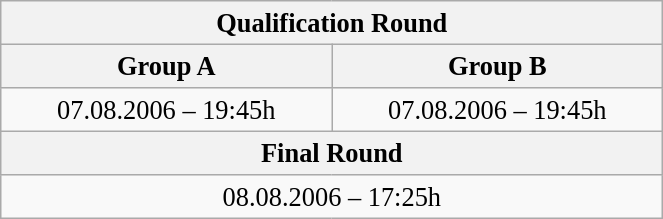<table class="wikitable" style=" text-align:center; font-size:110%;" width="35%">
<tr>
<th colspan="2">Qualification Round</th>
</tr>
<tr>
<th>Group A</th>
<th>Group B</th>
</tr>
<tr>
<td>07.08.2006 – 19:45h</td>
<td>07.08.2006 – 19:45h</td>
</tr>
<tr>
<th colspan="2">Final Round</th>
</tr>
<tr>
<td colspan="2">08.08.2006 – 17:25h</td>
</tr>
</table>
